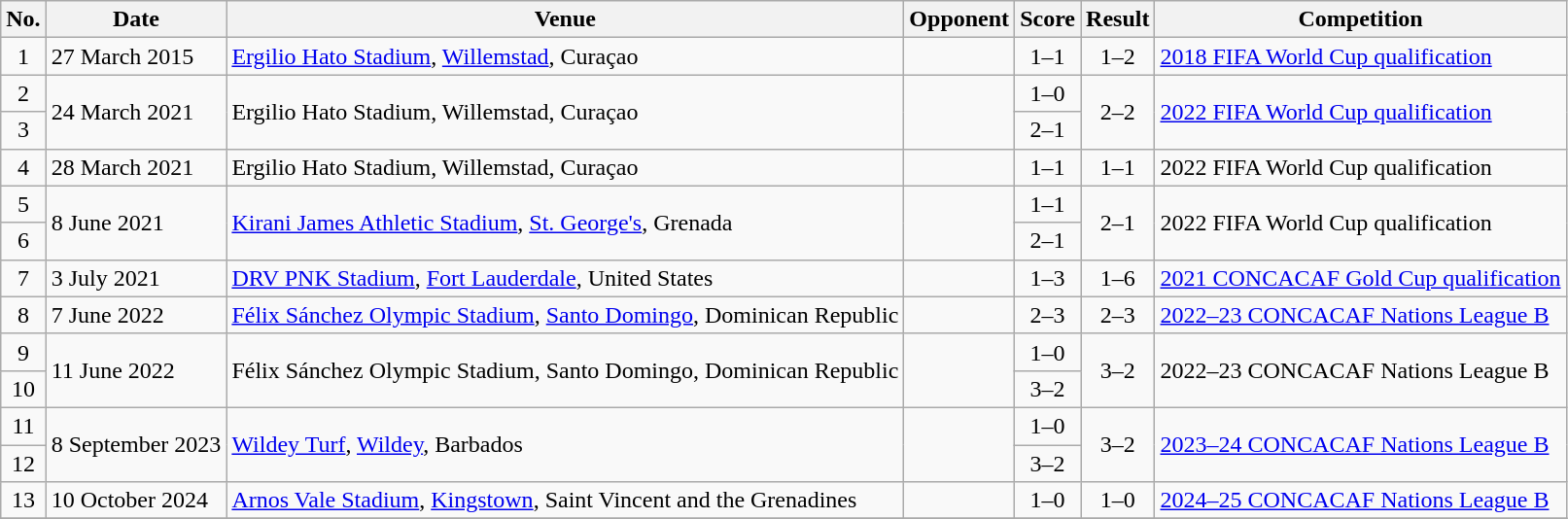<table class="wikitable sortable">
<tr>
<th scope="col">No.</th>
<th scope="col">Date</th>
<th scope="col">Venue</th>
<th scope="col">Opponent</th>
<th scope="col">Score</th>
<th scope="col">Result</th>
<th scope="col">Competition</th>
</tr>
<tr>
<td style="text-align:center">1</td>
<td>27 March 2015</td>
<td><a href='#'>Ergilio Hato Stadium</a>, <a href='#'>Willemstad</a>, Curaçao</td>
<td></td>
<td style="text-align:center">1–1</td>
<td style="text-align:center">1–2</td>
<td><a href='#'>2018 FIFA World Cup qualification</a></td>
</tr>
<tr>
<td style="text-align:center">2</td>
<td rowspan="2">24 March 2021</td>
<td rowspan="2">Ergilio Hato Stadium, Willemstad, Curaçao</td>
<td rowspan="2"></td>
<td style="text-align:center">1–0</td>
<td rowspan="2" style="text-align:center">2–2</td>
<td rowspan="2"><a href='#'>2022 FIFA World Cup qualification</a></td>
</tr>
<tr>
<td style="text-align:center">3</td>
<td style="text-align:center">2–1</td>
</tr>
<tr>
<td style="text-align:center">4</td>
<td>28 March 2021</td>
<td>Ergilio Hato Stadium, Willemstad, Curaçao</td>
<td></td>
<td style="text-align:center">1–1</td>
<td style="text-align:center">1–1</td>
<td>2022 FIFA World Cup qualification</td>
</tr>
<tr>
<td style="text-align:center">5</td>
<td rowspan="2">8 June 2021</td>
<td rowspan="2"><a href='#'>Kirani James Athletic Stadium</a>, <a href='#'>St. George's</a>, Grenada</td>
<td rowspan="2"></td>
<td style="text-align:center">1–1</td>
<td align=center rowspan="2">2–1</td>
<td rowspan="2">2022 FIFA World Cup qualification</td>
</tr>
<tr>
<td style="text-align:center">6</td>
<td style="text-align:center">2–1</td>
</tr>
<tr>
<td style="text-align:center">7</td>
<td>3 July 2021</td>
<td><a href='#'>DRV PNK Stadium</a>, <a href='#'>Fort Lauderdale</a>, United States</td>
<td></td>
<td style="text-align:center">1–3</td>
<td style="text-align:center">1–6</td>
<td><a href='#'>2021 CONCACAF Gold Cup qualification</a></td>
</tr>
<tr>
<td style="text-align:center">8</td>
<td>7 June 2022</td>
<td><a href='#'>Félix Sánchez Olympic Stadium</a>, <a href='#'>Santo Domingo</a>, Dominican Republic</td>
<td></td>
<td style="text-align:center">2–3</td>
<td style="text-align:center">2–3</td>
<td><a href='#'>2022–23 CONCACAF Nations League B</a></td>
</tr>
<tr>
<td style="text-align:center">9</td>
<td rowspan="2">11 June 2022</td>
<td rowspan="2">Félix Sánchez Olympic Stadium, Santo Domingo, Dominican Republic</td>
<td rowspan="2"></td>
<td style="text-align:center">1–0</td>
<td align=center rowspan="2">3–2</td>
<td rowspan="2">2022–23 CONCACAF Nations League B</td>
</tr>
<tr>
<td style="text-align:center">10</td>
<td style="text-align:center">3–2</td>
</tr>
<tr>
<td style="text-align:center">11</td>
<td rowspan="2">8 September 2023</td>
<td rowspan="2"><a href='#'>Wildey Turf</a>, <a href='#'>Wildey</a>, Barbados</td>
<td rowspan="2"></td>
<td style="text-align:center">1–0</td>
<td align=center rowspan="2">3–2</td>
<td rowspan="2"><a href='#'>2023–24 CONCACAF Nations League B</a></td>
</tr>
<tr>
<td style="text-align:center">12</td>
<td style="text-align:center">3–2</td>
</tr>
<tr>
<td style="text-align:center">13</td>
<td>10 October 2024</td>
<td><a href='#'>Arnos Vale Stadium</a>, <a href='#'>Kingstown</a>, Saint Vincent and the Grenadines</td>
<td></td>
<td style="text-align:center">1–0</td>
<td style="text-align:center">1–0</td>
<td><a href='#'>2024–25 CONCACAF Nations League B</a></td>
</tr>
<tr>
</tr>
</table>
